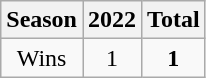<table class="wikitable">
<tr>
<th>Season</th>
<th>2022</th>
<th>Total</th>
</tr>
<tr align=center>
<td>Wins</td>
<td>1</td>
<td><strong>1</strong></td>
</tr>
</table>
